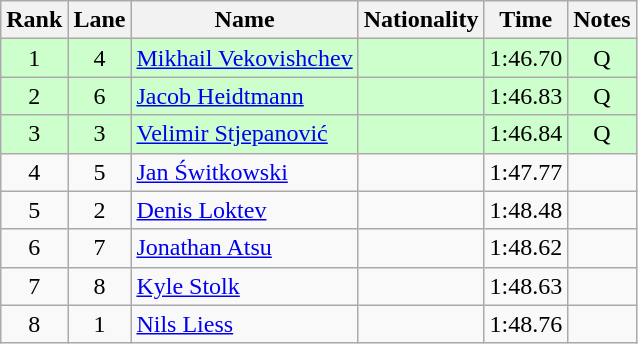<table class="wikitable sortable" style="text-align:center">
<tr>
<th>Rank</th>
<th>Lane</th>
<th>Name</th>
<th>Nationality</th>
<th>Time</th>
<th>Notes</th>
</tr>
<tr bgcolor=ccffcc>
<td>1</td>
<td>4</td>
<td align=left><a href='#'>Mikhail Vekovishchev</a></td>
<td align=left></td>
<td>1:46.70</td>
<td>Q</td>
</tr>
<tr bgcolor=ccffcc>
<td>2</td>
<td>6</td>
<td align=left><a href='#'>Jacob Heidtmann</a></td>
<td align=left></td>
<td>1:46.83</td>
<td>Q</td>
</tr>
<tr bgcolor=ccffcc>
<td>3</td>
<td>3</td>
<td align=left><a href='#'>Velimir Stjepanović</a></td>
<td align=left></td>
<td>1:46.84</td>
<td>Q</td>
</tr>
<tr>
<td>4</td>
<td>5</td>
<td align=left><a href='#'>Jan Świtkowski</a></td>
<td align=left></td>
<td>1:47.77</td>
<td></td>
</tr>
<tr>
<td>5</td>
<td>2</td>
<td align=left><a href='#'>Denis Loktev</a></td>
<td align=left></td>
<td>1:48.48</td>
<td></td>
</tr>
<tr>
<td>6</td>
<td>7</td>
<td align=left><a href='#'>Jonathan Atsu</a></td>
<td align=left></td>
<td>1:48.62</td>
<td></td>
</tr>
<tr>
<td>7</td>
<td>8</td>
<td align=left><a href='#'>Kyle Stolk</a></td>
<td align=left></td>
<td>1:48.63</td>
<td></td>
</tr>
<tr>
<td>8</td>
<td>1</td>
<td align=left><a href='#'>Nils Liess</a></td>
<td align=left></td>
<td>1:48.76</td>
<td></td>
</tr>
</table>
